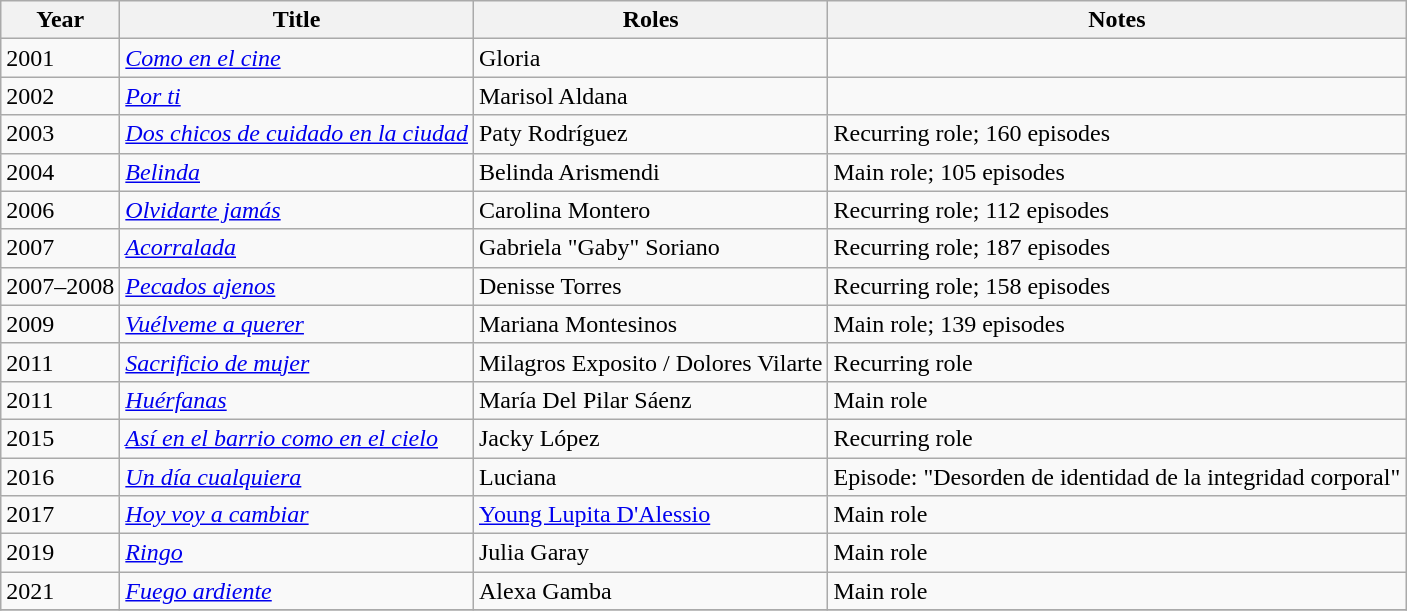<table class="wikitable sortable">
<tr>
<th>Year</th>
<th>Title</th>
<th>Roles</th>
<th>Notes</th>
</tr>
<tr>
<td>2001</td>
<td><em><a href='#'>Como en el cine</a></em></td>
<td>Gloria</td>
<td></td>
</tr>
<tr>
<td>2002</td>
<td><em><a href='#'>Por ti</a></em></td>
<td>Marisol Aldana</td>
<td></td>
</tr>
<tr>
<td>2003</td>
<td><em><a href='#'>Dos chicos de cuidado en la ciudad</a></em></td>
<td>Paty Rodríguez</td>
<td>Recurring role; 160 episodes</td>
</tr>
<tr>
<td>2004</td>
<td><em><a href='#'>Belinda</a></em></td>
<td>Belinda Arismendi</td>
<td>Main role; 105 episodes</td>
</tr>
<tr>
<td>2006</td>
<td><em><a href='#'>Olvidarte jamás</a></em></td>
<td>Carolina Montero</td>
<td>Recurring role; 112 episodes</td>
</tr>
<tr>
<td>2007</td>
<td><em><a href='#'>Acorralada</a></em></td>
<td>Gabriela "Gaby" Soriano</td>
<td>Recurring role; 187 episodes</td>
</tr>
<tr>
<td>2007–2008</td>
<td><em><a href='#'>Pecados ajenos</a></em></td>
<td>Denisse Torres</td>
<td>Recurring role; 158 episodes</td>
</tr>
<tr>
<td>2009</td>
<td><em><a href='#'>Vuélveme a querer</a></em></td>
<td>Mariana Montesinos</td>
<td>Main role; 139 episodes</td>
</tr>
<tr>
<td>2011</td>
<td><em><a href='#'>Sacrificio de mujer</a></em></td>
<td>Milagros Exposito / Dolores Vilarte</td>
<td>Recurring role</td>
</tr>
<tr>
<td>2011</td>
<td><em><a href='#'>Huérfanas</a></em></td>
<td>María Del Pilar Sáenz</td>
<td>Main role</td>
</tr>
<tr>
<td>2015</td>
<td><em><a href='#'>Así en el barrio como en el cielo</a></em></td>
<td>Jacky López</td>
<td>Recurring role</td>
</tr>
<tr>
<td>2016</td>
<td><em><a href='#'>Un día cualquiera</a></em></td>
<td>Luciana</td>
<td>Episode: "Desorden de identidad de la integridad corporal"</td>
</tr>
<tr>
<td>2017</td>
<td><em><a href='#'>Hoy voy a cambiar</a></em></td>
<td><a href='#'>Young Lupita D'Alessio</a></td>
<td>Main role</td>
</tr>
<tr>
<td>2019</td>
<td><em><a href='#'>Ringo</a></em></td>
<td>Julia Garay</td>
<td>Main role</td>
</tr>
<tr>
<td>2021</td>
<td><em><a href='#'>Fuego ardiente</a></em></td>
<td>Alexa Gamba</td>
<td>Main role</td>
</tr>
<tr>
</tr>
</table>
